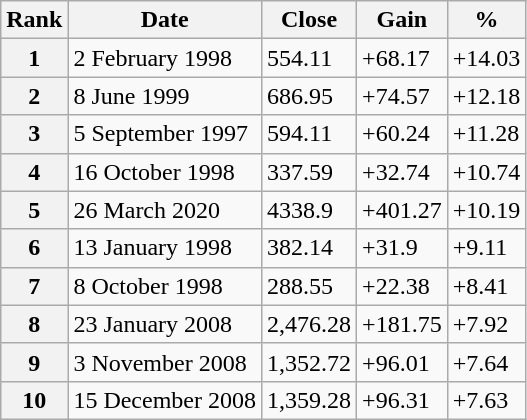<table class="wikitable sortable">
<tr>
<th>Rank</th>
<th>Date</th>
<th>Close</th>
<th>Gain</th>
<th>%</th>
</tr>
<tr>
<th>1</th>
<td>2 February 1998</td>
<td>554.11</td>
<td>+68.17</td>
<td>+14.03</td>
</tr>
<tr>
<th>2</th>
<td>8 June 1999</td>
<td>686.95</td>
<td>+74.57</td>
<td>+12.18</td>
</tr>
<tr>
<th>3</th>
<td>5 September 1997</td>
<td>594.11</td>
<td>+60.24</td>
<td>+11.28</td>
</tr>
<tr>
<th>4</th>
<td>16 October 1998</td>
<td>337.59</td>
<td>+32.74</td>
<td>+10.74</td>
</tr>
<tr>
<th>5</th>
<td>26 March 2020</td>
<td>4338.9</td>
<td>+401.27</td>
<td>+10.19</td>
</tr>
<tr>
<th>6</th>
<td>13 January 1998</td>
<td>382.14</td>
<td>+31.9</td>
<td>+9.11</td>
</tr>
<tr>
<th>7</th>
<td>8 October 1998</td>
<td>288.55</td>
<td>+22.38</td>
<td>+8.41</td>
</tr>
<tr>
<th>8</th>
<td>23 January 2008</td>
<td>2,476.28</td>
<td>+181.75</td>
<td>+7.92</td>
</tr>
<tr>
<th>9</th>
<td>3 November 2008</td>
<td>1,352.72</td>
<td>+96.01</td>
<td>+7.64</td>
</tr>
<tr>
<th>10</th>
<td>15 December 2008</td>
<td>1,359.28</td>
<td>+96.31</td>
<td>+7.63</td>
</tr>
</table>
